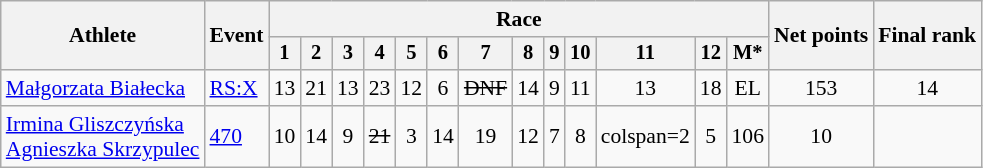<table class="wikitable" style="font-size:90%">
<tr>
<th rowspan="2">Athlete</th>
<th rowspan="2">Event</th>
<th colspan=13>Race</th>
<th rowspan=2>Net points</th>
<th rowspan=2>Final rank</th>
</tr>
<tr style="font-size:95%">
<th>1</th>
<th>2</th>
<th>3</th>
<th>4</th>
<th>5</th>
<th>6</th>
<th>7</th>
<th>8</th>
<th>9</th>
<th>10</th>
<th>11</th>
<th>12</th>
<th>M*</th>
</tr>
<tr align=center>
<td align=left><a href='#'>Małgorzata Białecka</a></td>
<td align=left><a href='#'>RS:X</a></td>
<td>13</td>
<td>21</td>
<td>13</td>
<td>23</td>
<td>12</td>
<td>6</td>
<td><s>DNF</s></td>
<td>14</td>
<td>9</td>
<td>11</td>
<td>13</td>
<td>18</td>
<td>EL</td>
<td>153</td>
<td>14</td>
</tr>
<tr align=center>
<td align=left><a href='#'>Irmina Gliszczyńska</a><br><a href='#'>Agnieszka Skrzypulec</a></td>
<td align=left><a href='#'>470</a></td>
<td>10</td>
<td>14</td>
<td>9</td>
<td><s>21</s></td>
<td>3</td>
<td>14</td>
<td>19</td>
<td>12</td>
<td>7</td>
<td>8</td>
<td>colspan=2 </td>
<td>5</td>
<td>106</td>
<td>10</td>
</tr>
</table>
